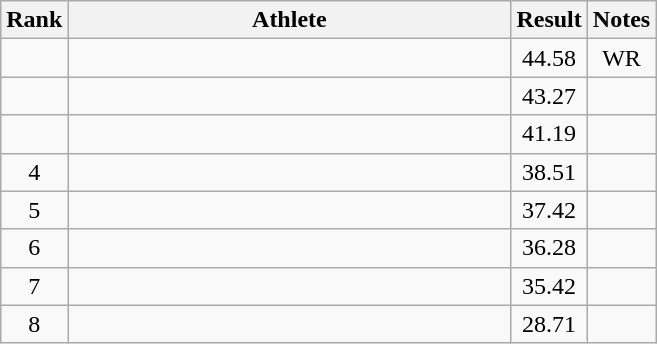<table class="wikitable" style="text-align:center">
<tr>
<th>Rank</th>
<th Style="width:18em">Athlete</th>
<th>Result</th>
<th>Notes</th>
</tr>
<tr>
<td></td>
<td style="text-align:left"></td>
<td>44.58</td>
<td>WR</td>
</tr>
<tr>
<td></td>
<td style="text-align:left"></td>
<td>43.27</td>
<td></td>
</tr>
<tr>
<td></td>
<td style="text-align:left"></td>
<td>41.19</td>
<td></td>
</tr>
<tr>
<td>4</td>
<td style="text-align:left"></td>
<td>38.51</td>
<td></td>
</tr>
<tr>
<td>5</td>
<td style="text-align:left"></td>
<td>37.42</td>
<td></td>
</tr>
<tr>
<td>6</td>
<td style="text-align:left"></td>
<td>36.28</td>
<td></td>
</tr>
<tr>
<td>7</td>
<td style="text-align:left"></td>
<td>35.42</td>
<td></td>
</tr>
<tr>
<td>8</td>
<td style="text-align:left"></td>
<td>28.71</td>
<td></td>
</tr>
</table>
